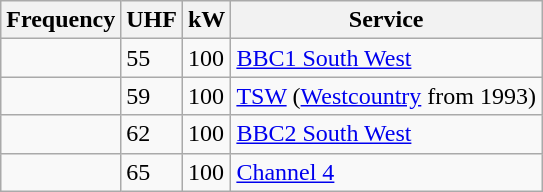<table class="wikitable sortable">
<tr>
<th>Frequency</th>
<th>UHF</th>
<th>kW</th>
<th>Service</th>
</tr>
<tr>
<td></td>
<td>55</td>
<td>100</td>
<td><a href='#'>BBC1 South West</a></td>
</tr>
<tr>
<td></td>
<td>59</td>
<td>100</td>
<td><a href='#'>TSW</a> (<a href='#'>Westcountry</a> from 1993)</td>
</tr>
<tr>
<td></td>
<td>62</td>
<td>100</td>
<td><a href='#'>BBC2 South West</a></td>
</tr>
<tr>
<td></td>
<td>65</td>
<td>100</td>
<td><a href='#'>Channel 4</a></td>
</tr>
</table>
